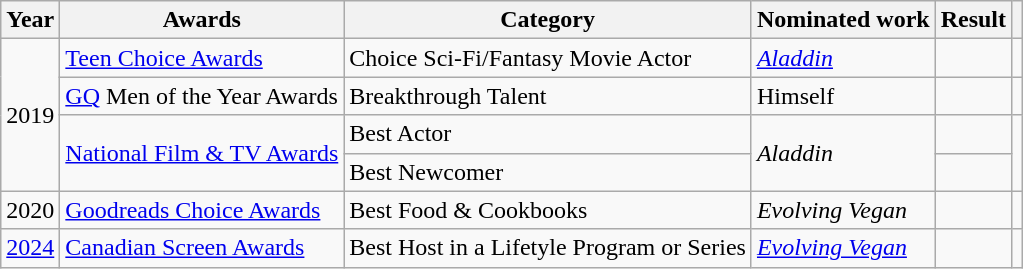<table class="wikitable sortable plainrowheaders">
<tr>
<th>Year</th>
<th>Awards</th>
<th>Category</th>
<th>Nominated work</th>
<th>Result</th>
<th></th>
</tr>
<tr>
<td rowspan="4">2019</td>
<td><a href='#'>Teen Choice Awards</a></td>
<td>Choice Sci-Fi/Fantasy Movie Actor</td>
<td><em><a href='#'>Aladdin</a></em></td>
<td></td>
<td style="text-align:center;"></td>
</tr>
<tr>
<td><a href='#'>GQ</a> Men of the Year Awards</td>
<td>Breakthrough Talent</td>
<td>Himself</td>
<td></td>
<td style="text-align:center;"></td>
</tr>
<tr>
<td rowspan="2"><a href='#'>National Film & TV Awards</a></td>
<td>Best Actor</td>
<td rowspan="2"><em>Aladdin</em></td>
<td></td>
<td rowspan="2" style="text-align:center;"></td>
</tr>
<tr>
<td>Best Newcomer</td>
<td></td>
</tr>
<tr>
<td>2020</td>
<td><a href='#'>Goodreads Choice Awards</a></td>
<td>Best Food & Cookbooks</td>
<td><em>Evolving Vegan</em></td>
<td></td>
<td style="text-align:center;"></td>
</tr>
<tr>
<td><a href='#'>2024</a></td>
<td><a href='#'>Canadian Screen Awards</a></td>
<td>Best Host in a Lifetyle Program or Series</td>
<td><em><a href='#'>Evolving Vegan</a></em></td>
<td></td>
<td style="text-align:center;"></td>
</tr>
</table>
